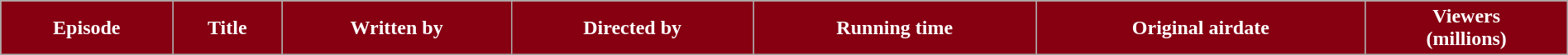<table class="wikitable plainrowheaders" style="width:100%;">
<tr style="color:#fff;">
<th style="background:#860012;">Episode</th>
<th style="background:#860012;">Title</th>
<th style="background:#860012;">Written by</th>
<th style="background:#860012;">Directed by</th>
<th style="background:#860012;">Running time</th>
<th style="background:#860012;">Original airdate</th>
<th style="background:#860012;">Viewers<br>(millions)<br>
</th>
</tr>
</table>
